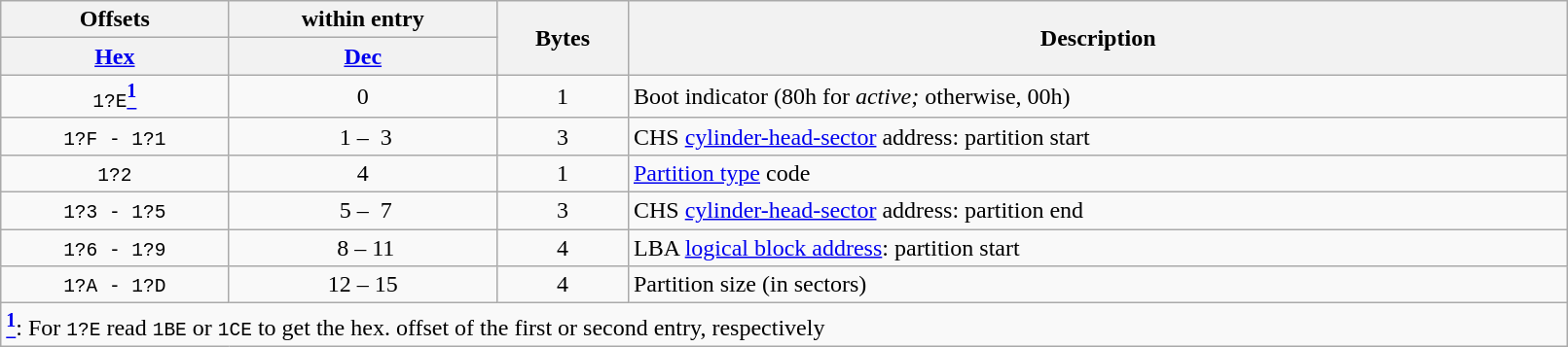<table class="wikitable" width="85%">
<tr>
<th>Offsets</th>
<th>within entry</th>
<th rowspan="2">Bytes</th>
<th rowspan="2">Description</th>
</tr>
<tr>
<th><a href='#'>Hex</a></th>
<th><a href='#'>Dec</a></th>
</tr>
<tr>
<td style="text-align: center"><code>1?E</code><strong><a href='#'><sup>1</sup></a></strong></td>
<td style="text-align: center">0</td>
<td style="text-align: center">1</td>
<td>Boot indicator (80h for <em>active;</em> otherwise, 00h)</td>
</tr>
<tr>
<td style="text-align: center"><code>1?F - 1?1</code></td>
<td style="text-align: center"> 1 –  3</td>
<td style="text-align: center">3</td>
<td>CHS <a href='#'>cylinder-head-sector</a> address: partition start</td>
</tr>
<tr>
<td style="text-align: center"><code>1?2</code></td>
<td style="text-align: center">4</td>
<td style="text-align: center">1</td>
<td><a href='#'>Partition type</a> code</td>
</tr>
<tr>
<td style="text-align: center"><code>1?3 - 1?5</code></td>
<td style="text-align: center"> 5 –  7</td>
<td style="text-align: center">3</td>
<td>CHS <a href='#'>cylinder-head-sector</a> address: partition end</td>
</tr>
<tr>
<td style="text-align: center"><code>1?6 - 1?9</code></td>
<td style="text-align: center"> 8 – 11</td>
<td style="text-align: center">4</td>
<td>LBA <a href='#'>logical block address</a>: partition start</td>
</tr>
<tr>
<td style="text-align: center"><code>1?A - 1?D</code></td>
<td style="text-align: center">12 – 15</td>
<td style="text-align: center">4</td>
<td>Partition size (in sectors)</td>
</tr>
<tr>
<td colspan="4"><strong><a href='#'><sup>1</sup></a></strong>: For <code>1?E</code> read <code>1BE</code> or <code>1CE</code> to get the hex. offset of the first or second entry, respectively</td>
</tr>
</table>
